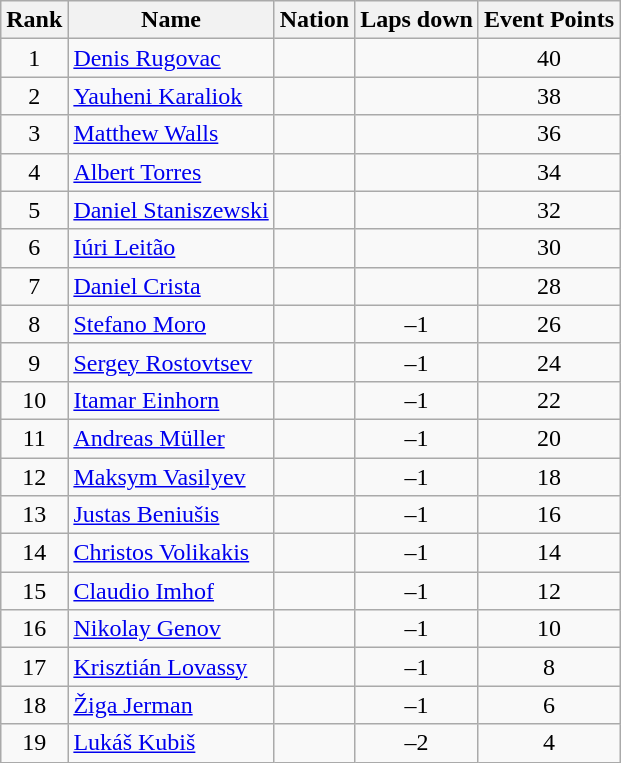<table class="wikitable sortable" style="text-align:center">
<tr>
<th>Rank</th>
<th>Name</th>
<th>Nation</th>
<th>Laps down</th>
<th>Event Points</th>
</tr>
<tr>
<td>1</td>
<td align=left><a href='#'>Denis Rugovac</a></td>
<td align=left></td>
<td></td>
<td>40</td>
</tr>
<tr>
<td>2</td>
<td align=left><a href='#'>Yauheni Karaliok</a></td>
<td align=left></td>
<td></td>
<td>38</td>
</tr>
<tr>
<td>3</td>
<td align=left><a href='#'>Matthew Walls</a></td>
<td align=left></td>
<td></td>
<td>36</td>
</tr>
<tr>
<td>4</td>
<td align=left><a href='#'>Albert Torres</a></td>
<td align=left></td>
<td></td>
<td>34</td>
</tr>
<tr>
<td>5</td>
<td align=left><a href='#'>Daniel Staniszewski</a></td>
<td align=left></td>
<td></td>
<td>32</td>
</tr>
<tr>
<td>6</td>
<td align=left><a href='#'>Iúri Leitão</a></td>
<td align=left></td>
<td></td>
<td>30</td>
</tr>
<tr>
<td>7</td>
<td align=left><a href='#'>Daniel Crista</a></td>
<td align=left></td>
<td></td>
<td>28</td>
</tr>
<tr>
<td>8</td>
<td align=left><a href='#'>Stefano Moro</a></td>
<td align=left></td>
<td>–1</td>
<td>26</td>
</tr>
<tr>
<td>9</td>
<td align=left><a href='#'>Sergey Rostovtsev</a></td>
<td align=left></td>
<td>–1</td>
<td>24</td>
</tr>
<tr>
<td>10</td>
<td align=left><a href='#'>Itamar Einhorn</a></td>
<td align=left></td>
<td>–1</td>
<td>22</td>
</tr>
<tr>
<td>11</td>
<td align=left><a href='#'>Andreas Müller</a></td>
<td align=left></td>
<td>–1</td>
<td>20</td>
</tr>
<tr>
<td>12</td>
<td align=left><a href='#'>Maksym Vasilyev</a></td>
<td align=left></td>
<td>–1</td>
<td>18</td>
</tr>
<tr>
<td>13</td>
<td align=left><a href='#'>Justas Beniušis</a></td>
<td align=left></td>
<td>–1</td>
<td>16</td>
</tr>
<tr>
<td>14</td>
<td align=left><a href='#'>Christos Volikakis</a></td>
<td align=left></td>
<td>–1</td>
<td>14</td>
</tr>
<tr>
<td>15</td>
<td align=left><a href='#'>Claudio Imhof</a></td>
<td align=left></td>
<td>–1</td>
<td>12</td>
</tr>
<tr>
<td>16</td>
<td align=left><a href='#'>Nikolay Genov</a></td>
<td align=left></td>
<td>–1</td>
<td>10</td>
</tr>
<tr>
<td>17</td>
<td align=left><a href='#'>Krisztián Lovassy</a></td>
<td align=left></td>
<td>–1</td>
<td>8</td>
</tr>
<tr>
<td>18</td>
<td align=left><a href='#'>Žiga Jerman</a></td>
<td align=left></td>
<td>–1</td>
<td>6</td>
</tr>
<tr>
<td>19</td>
<td align=left><a href='#'>Lukáš Kubiš</a></td>
<td align=left></td>
<td>–2</td>
<td>4</td>
</tr>
</table>
